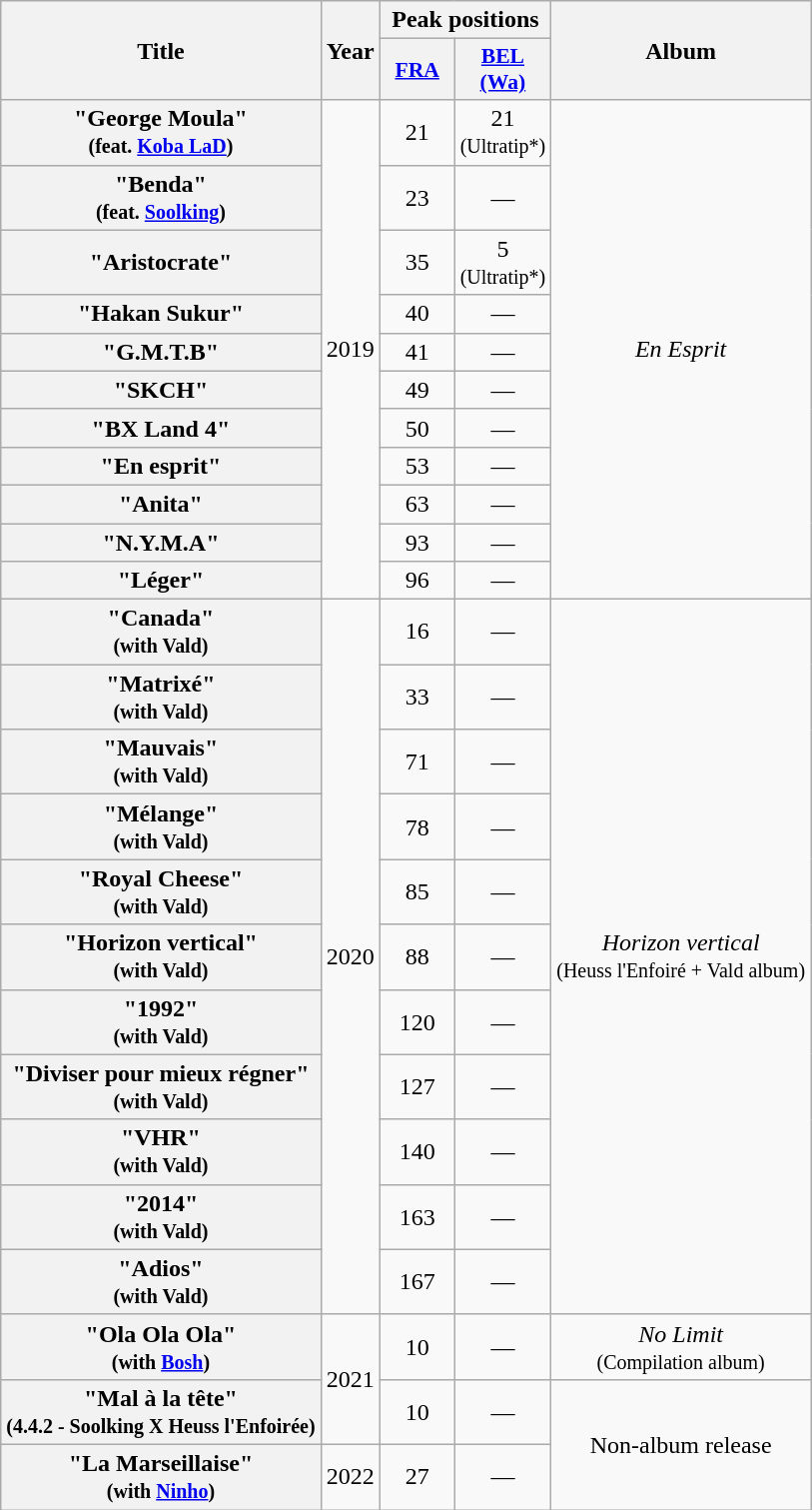<table class="wikitable plainrowheaders" style="text-align:center">
<tr>
<th scope="col" rowspan="2">Title</th>
<th scope="col" rowspan="2">Year</th>
<th scope="col" colspan="2">Peak positions</th>
<th scope="col" rowspan="2">Album</th>
</tr>
<tr>
<th scope="col" style="width:3em;font-size:90%;"><a href='#'>FRA</a><br></th>
<th scope="col" style="width:3em;font-size:90%;"><a href='#'>BEL <br>(Wa)</a><br></th>
</tr>
<tr>
<th scope="row">"George Moula" <br><small>(feat. <a href='#'>Koba LaD</a>)</small></th>
<td rowspan="11">2019</td>
<td>21</td>
<td>21<br><small>(Ultratip*)</small></td>
<td rowspan="11"><em>En Esprit</em></td>
</tr>
<tr>
<th scope="row">"Benda" <br><small>(feat. <a href='#'>Soolking</a>)</small></th>
<td>23</td>
<td>—</td>
</tr>
<tr>
<th scope="row">"Aristocrate"</th>
<td>35<br></td>
<td>5<br><small>(Ultratip*)</small></td>
</tr>
<tr>
<th scope="row">"Hakan Sukur"</th>
<td>40</td>
<td>—</td>
</tr>
<tr>
<th scope="row">"G.M.T.B"</th>
<td>41</td>
<td>—</td>
</tr>
<tr>
<th scope="row">"SKCH"</th>
<td>49</td>
<td>—</td>
</tr>
<tr>
<th scope="row">"BX Land 4"</th>
<td>50</td>
<td>—</td>
</tr>
<tr>
<th scope="row">"En esprit"</th>
<td>53</td>
<td>—</td>
</tr>
<tr>
<th scope="row">"Anita"</th>
<td>63</td>
<td>—</td>
</tr>
<tr>
<th scope="row">"N.Y.M.A"</th>
<td>93</td>
<td>—</td>
</tr>
<tr>
<th scope="row">"Léger"</th>
<td>96</td>
<td>—</td>
</tr>
<tr>
<th scope="row">"Canada" <br><small>(with Vald)</small></th>
<td rowspan="11">2020</td>
<td>16</td>
<td>—</td>
<td rowspan=11><em>Horizon vertical</em><br><small>(Heuss l'Enfoiré + Vald album)</small></td>
</tr>
<tr>
<th scope="row">"Matrixé" <br><small>(with Vald)</small></th>
<td>33</td>
<td>—</td>
</tr>
<tr>
<th scope="row">"Mauvais" <br><small>(with Vald)</small></th>
<td>71</td>
<td>—</td>
</tr>
<tr>
<th scope="row">"Mélange" <br><small>(with Vald)</small></th>
<td>78</td>
<td>—</td>
</tr>
<tr>
<th scope="row">"Royal Cheese" <br><small>(with Vald)</small></th>
<td>85</td>
<td>—</td>
</tr>
<tr>
<th scope="row">"Horizon vertical" <br><small>(with Vald)</small></th>
<td>88</td>
<td>—</td>
</tr>
<tr>
<th scope="row">"1992" <br><small>(with Vald)</small></th>
<td>120</td>
<td>—</td>
</tr>
<tr>
<th scope="row">"Diviser pour mieux régner" <br><small>(with Vald)</small></th>
<td>127</td>
<td>—</td>
</tr>
<tr>
<th scope="row">"VHR" <br><small>(with Vald)</small></th>
<td>140</td>
<td>—</td>
</tr>
<tr>
<th scope="row">"2014" <br><small>(with Vald)</small></th>
<td>163</td>
<td>—</td>
</tr>
<tr>
<th scope="row">"Adios" <br><small>(with Vald)</small></th>
<td>167</td>
<td>—</td>
</tr>
<tr>
<th scope="row">"Ola Ola Ola" <br><small>(with <a href='#'>Bosh</a>)</small></th>
<td rowspan=2>2021</td>
<td>10</td>
<td>—</td>
<td><em>No Limit</em><br><small>(Compilation album)</small></td>
</tr>
<tr>
<th scope="row">"Mal à la tête" <br><small>(4.4.2 - Soolking X Heuss l'Enfoirée)</small></th>
<td>10</td>
<td>—</td>
<td rowspan=2>Non-album release</td>
</tr>
<tr>
<th scope="row">"La Marseillaise" <br><small>(with <a href='#'>Ninho</a>)</small></th>
<td rowspan=2>2022</td>
<td>27</td>
<td>—</td>
</tr>
</table>
